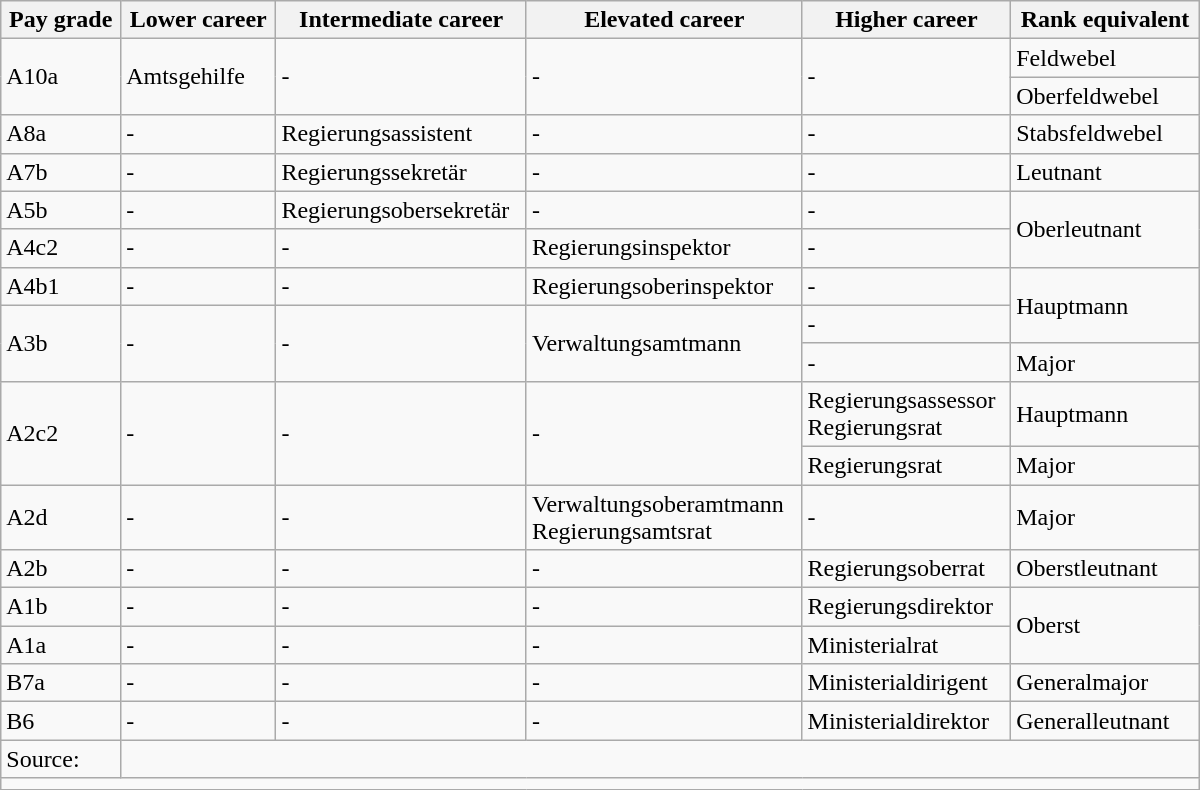<table class="wikitable mw-collapsible mw-collapsed" style="min-width:50em">
<tr>
<th>Pay grade</th>
<th>Lower career</th>
<th>Intermediate career</th>
<th>Elevated career</th>
<th>Higher career</th>
<th>Rank equivalent</th>
</tr>
<tr>
<td rowspan=2>A10a</td>
<td rowspan=2>Amtsgehilfe</td>
<td rowspan=2>-</td>
<td rowspan=2>-</td>
<td rowspan=2>-</td>
<td>Feldwebel</td>
</tr>
<tr>
<td>Oberfeldwebel </td>
</tr>
<tr>
<td>A8a</td>
<td>-</td>
<td>Regierungsassistent</td>
<td>-</td>
<td>-</td>
<td>Stabsfeldwebel</td>
</tr>
<tr>
<td>A7b</td>
<td>-</td>
<td>Regierungssekretär</td>
<td>-</td>
<td>-</td>
<td>Leutnant</td>
</tr>
<tr>
<td>A5b</td>
<td>-</td>
<td>Regierungsobersekretär</td>
<td>-</td>
<td>-</td>
<td rowspan=2>Oberleutnant</td>
</tr>
<tr>
<td>A4c2</td>
<td>-</td>
<td>-</td>
<td>Regierungsinspektor</td>
<td>-</td>
</tr>
<tr>
<td>A4b1</td>
<td>-</td>
<td>-</td>
<td>Regierungsoberinspektor</td>
<td>-</td>
<td rowspan=2>Hauptmann</td>
</tr>
<tr>
<td rowspan=2>A3b</td>
<td rowspan=2>-</td>
<td rowspan=2>-</td>
<td rowspan=2>Verwaltungsamtmann</td>
<td>-</td>
</tr>
<tr>
<td>-</td>
<td>Major </td>
</tr>
<tr>
<td rowspan=3>A2c2</td>
<td rowspan=3>-</td>
<td rowspan=3>-</td>
<td rowspan=3>-</td>
<td>Regierungsassessor<br>Regierungsrat</td>
<td rowspan=2>Hauptmann</td>
</tr>
<tr>
<td rowspan=2>Regierungsrat</td>
</tr>
<tr>
<td>Major </td>
</tr>
<tr>
<td>A2d</td>
<td>-</td>
<td>-</td>
<td>Verwaltungsoberamtmann<br>Regierungsamtsrat</td>
<td>-</td>
<td>Major</td>
</tr>
<tr>
<td>A2b</td>
<td>-</td>
<td>-</td>
<td>-</td>
<td>Regierungsoberrat</td>
<td>Oberstleutnant</td>
</tr>
<tr>
<td>A1b</td>
<td>-</td>
<td>-</td>
<td>-</td>
<td>Regierungsdirektor</td>
<td rowspan=2>Oberst</td>
</tr>
<tr>
<td>A1a</td>
<td>-</td>
<td>-</td>
<td>-</td>
<td>Ministerialrat</td>
</tr>
<tr>
<td>B7a</td>
<td>-</td>
<td>-</td>
<td>-</td>
<td>Ministerialdirigent</td>
<td>Generalmajor</td>
</tr>
<tr>
<td>B6</td>
<td>-</td>
<td>-</td>
<td>-</td>
<td>Ministerialdirektor</td>
<td>Generalleutnant</td>
</tr>
<tr>
<td>Source:</td>
<td colspan=5></td>
</tr>
<tr>
<td colspan=6></td>
</tr>
</table>
